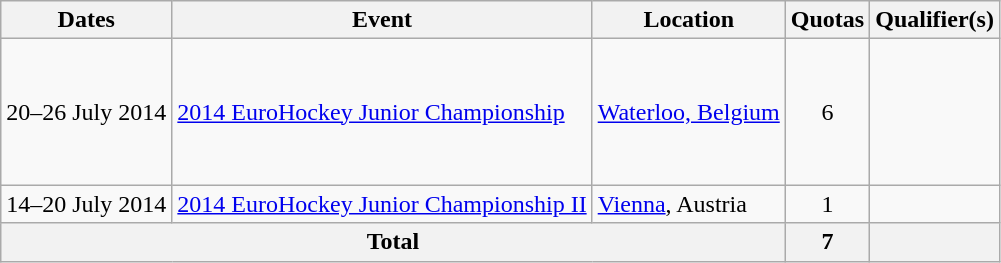<table class="wikitable">
<tr>
<th>Dates</th>
<th>Event</th>
<th>Location</th>
<th>Quotas</th>
<th>Qualifier(s)</th>
</tr>
<tr>
<td>20–26 July 2014</td>
<td><a href='#'>2014 EuroHockey Junior Championship</a></td>
<td><a href='#'>Waterloo, Belgium</a></td>
<td align=center>6</td>
<td><br><br><br><br><br></td>
</tr>
<tr>
<td>14–20 July 2014</td>
<td><a href='#'>2014 EuroHockey Junior Championship II</a></td>
<td><a href='#'>Vienna</a>, Austria</td>
<td align=center>1</td>
<td><br><s></s></td>
</tr>
<tr>
<th colspan=3>Total</th>
<th>7</th>
<th></th>
</tr>
</table>
